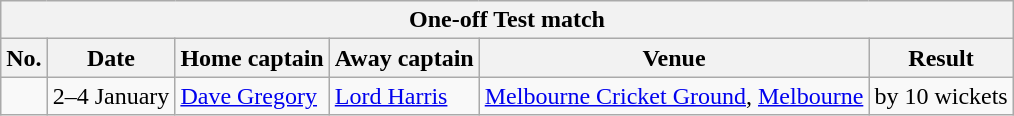<table class="wikitable">
<tr>
<th colspan="9">One-off Test match</th>
</tr>
<tr>
<th>No.</th>
<th>Date</th>
<th>Home captain</th>
<th>Away captain</th>
<th>Venue</th>
<th>Result</th>
</tr>
<tr>
<td></td>
<td>2–4 January</td>
<td><a href='#'>Dave Gregory</a></td>
<td><a href='#'>Lord Harris</a></td>
<td><a href='#'>Melbourne Cricket Ground</a>, <a href='#'>Melbourne</a></td>
<td> by 10 wickets</td>
</tr>
</table>
